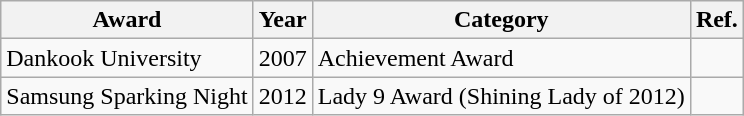<table class="wikitable sortable">
<tr>
<th>Award</th>
<th>Year</th>
<th>Category</th>
<th>Ref.</th>
</tr>
<tr>
<td>Dankook University</td>
<td>2007</td>
<td>Achievement Award</td>
<td></td>
</tr>
<tr>
<td>Samsung Sparking Night</td>
<td>2012</td>
<td>Lady 9 Award (Shining Lady of 2012)</td>
<td></td>
</tr>
</table>
